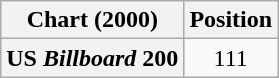<table class="wikitable plainrowheaders" style="text-align:center">
<tr>
<th scope="col">Chart (2000)</th>
<th scope="col">Position</th>
</tr>
<tr>
<th scope="row">US <em>Billboard</em> 200</th>
<td>111</td>
</tr>
</table>
